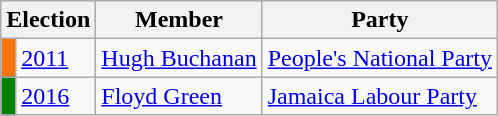<table class="wikitable">
<tr>
<th colspan="2">Election</th>
<th>Member</th>
<th>Party</th>
</tr>
<tr>
<td style="background-color: #fb740a"></td>
<td><a href='#'>2011</a></td>
<td><a href='#'>Hugh Buchanan</a></td>
<td><a href='#'>People's National Party</a></td>
</tr>
<tr>
<td style="background-color: green"></td>
<td><a href='#'>2016</a></td>
<td><a href='#'>Floyd Green</a></td>
<td><a href='#'>Jamaica Labour Party</a></td>
</tr>
</table>
